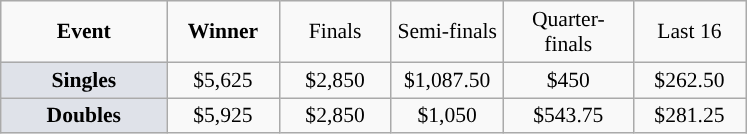<table class=wikitable style="font-size:90%;text-align:center">
<tr>
<td style="width:104px;"><strong>Event</strong></td>
<td style="width:68px;"><strong>Winner</strong></td>
<td style="width:68px;">Finals</td>
<td style="width:68px;">Semi-finals</td>
<td style="width:80px;">Quarter-finals</td>
<td style="width:68px;">Last 16</td>
</tr>
<tr>
<td style="background:#dfe2e9;"><strong>Singles</strong></td>
<td>$5,625</td>
<td>$2,850</td>
<td>$1,087.50</td>
<td>$450</td>
<td>$262.50</td>
</tr>
<tr>
<td style="background:#dfe2e9;"><strong>Doubles</strong></td>
<td>$5,925</td>
<td>$2,850</td>
<td>$1,050</td>
<td>$543.75</td>
<td>$281.25</td>
</tr>
</table>
